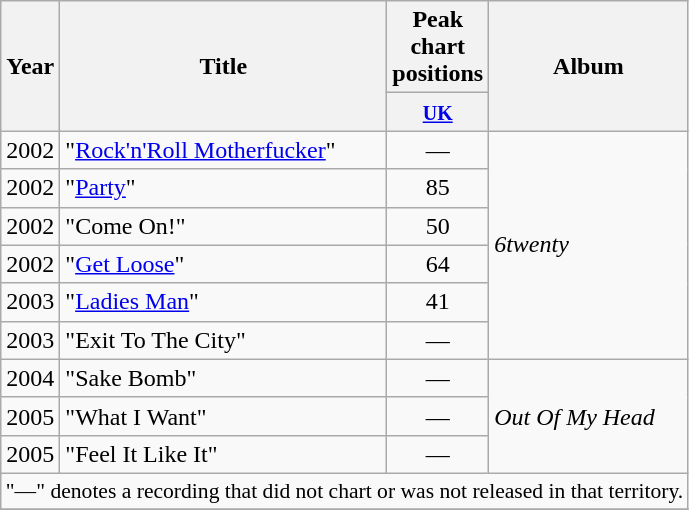<table class="wikitable plainrowheaders">
<tr>
<th rowspan="2"  width="1em">Year</th>
<th rowspan="2">Title</th>
<th width="3em">Peak chart positions</th>
<th rowspan="2">Album</th>
</tr>
<tr>
<th><small><a href='#'>UK</a></small></th>
</tr>
<tr>
<td>2002</td>
<td>"<a href='#'>Rock'n'Roll Motherfucker</a>"</td>
<td align="center">—</td>
<td rowspan=6><em>6twenty</em></td>
</tr>
<tr>
<td>2002</td>
<td>"<a href='#'>Party</a>"</td>
<td align="center">85</td>
</tr>
<tr>
<td>2002</td>
<td>"Come On!"</td>
<td align="center">50</td>
</tr>
<tr>
<td>2002</td>
<td>"<a href='#'>Get Loose</a>"</td>
<td align="center">64</td>
</tr>
<tr>
<td>2003</td>
<td>"<a href='#'>Ladies Man</a>"</td>
<td align="center">41</td>
</tr>
<tr>
<td>2003</td>
<td>"Exit To The City"</td>
<td align="center">—</td>
</tr>
<tr>
<td>2004</td>
<td>"Sake Bomb"</td>
<td align="center">—</td>
<td rowspan=3><em>Out Of My Head</em></td>
</tr>
<tr>
<td>2005</td>
<td>"What I Want"</td>
<td align="center">—</td>
</tr>
<tr>
<td>2005</td>
<td>"Feel It Like It"</td>
<td align="center">—</td>
</tr>
<tr>
<td colspan="4" style="font-size:90%" align="center">"—" denotes a recording that did not chart or was not released in that territory.</td>
</tr>
<tr>
</tr>
</table>
